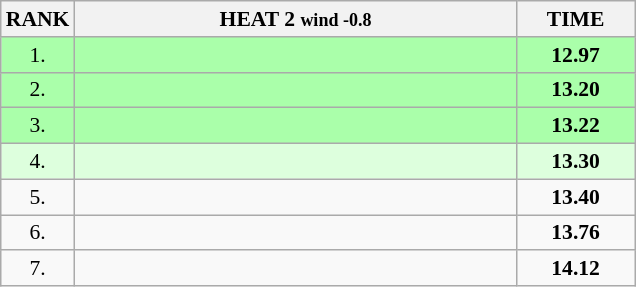<table class="wikitable" style="border-collapse: collapse; font-size: 90%;">
<tr>
<th>RANK</th>
<th style="width: 20em">HEAT 2 <small>wind -0.8</small></th>
<th style="width: 5em">TIME</th>
</tr>
<tr style="background:#aaffaa;">
<td align="center">1.</td>
<td></td>
<td align="center"><strong>12.97</strong></td>
</tr>
<tr style="background:#aaffaa;">
<td align="center">2.</td>
<td></td>
<td align="center"><strong>13.20</strong></td>
</tr>
<tr style="background:#aaffaa;">
<td align="center">3.</td>
<td></td>
<td align="center"><strong>13.22</strong></td>
</tr>
<tr style="background:#ddffdd;">
<td align="center">4.</td>
<td></td>
<td align="center"><strong>13.30</strong></td>
</tr>
<tr>
<td align="center">5.</td>
<td></td>
<td align="center"><strong>13.40</strong></td>
</tr>
<tr>
<td align="center">6.</td>
<td></td>
<td align="center"><strong>13.76</strong></td>
</tr>
<tr>
<td align="center">7.</td>
<td></td>
<td align="center"><strong>14.12</strong></td>
</tr>
</table>
